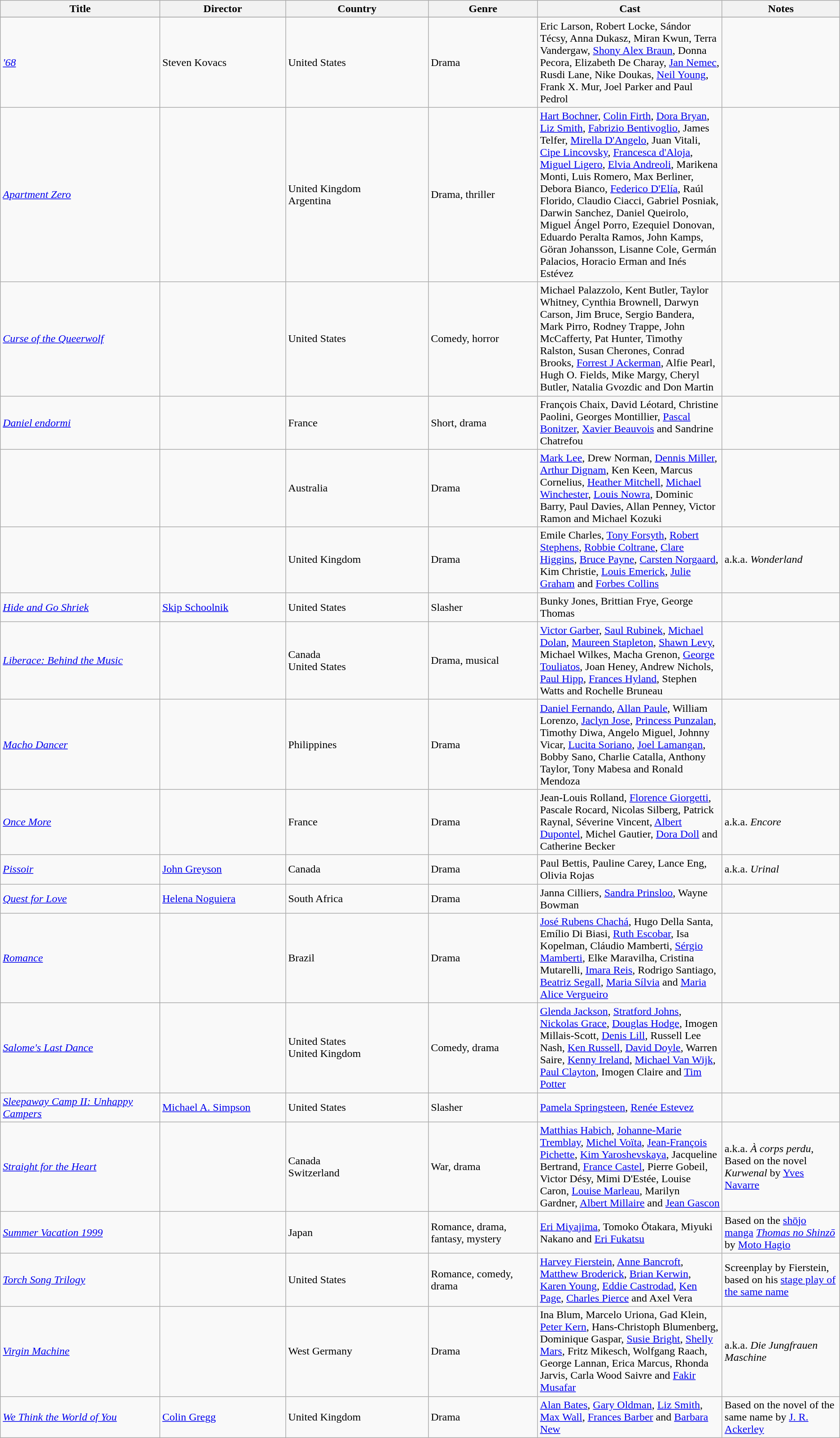<table class="wikitable sortable">
<tr>
<th width="19%">Title</th>
<th width="15%">Director</th>
<th width="17%">Country</th>
<th width="13%">Genre</th>
<th width="22%">Cast</th>
<th width="36%">Notes</th>
</tr>
<tr valign="top">
</tr>
<tr>
<td><em><a href='#'>'68</a></em></td>
<td>Steven Kovacs</td>
<td>United States</td>
<td>Drama</td>
<td>Eric Larson, Robert Locke, Sándor Técsy, Anna Dukasz, Miran Kwun, Terra Vandergaw, <a href='#'>Shony Alex Braun</a>, Donna Pecora, Elizabeth De Charay, <a href='#'>Jan Nemec</a>, Rusdi Lane, Nike Doukas, <a href='#'>Neil Young</a>, Frank X. Mur, Joel Parker and Paul Pedrol</td>
<td></td>
</tr>
<tr>
<td><em><a href='#'>Apartment Zero</a></em></td>
<td></td>
<td>United Kingdom<br>Argentina</td>
<td>Drama, thriller</td>
<td><a href='#'>Hart Bochner</a>, <a href='#'>Colin Firth</a>, <a href='#'>Dora Bryan</a>, <a href='#'>Liz Smith</a>, <a href='#'>Fabrizio Bentivoglio</a>, James Telfer, <a href='#'>Mirella D'Angelo</a>, Juan Vitali, <a href='#'>Cipe Lincovsky</a>, <a href='#'>Francesca d'Aloja</a>, <a href='#'>Miguel Ligero</a>, <a href='#'>Elvia Andreoli</a>, Marikena Monti, Luis Romero, Max Berliner, Debora Bianco, <a href='#'>Federico D'Elía</a>, Raúl Florido, Claudio Ciacci, Gabriel Posniak, Darwin Sanchez, Daniel Queirolo, Miguel Ángel Porro, Ezequiel Donovan, Eduardo Peralta Ramos, John Kamps, Göran Johansson, Lisanne Cole, Germán Palacios, Horacio Erman and Inés Estévez</td>
<td></td>
</tr>
<tr>
<td><em><a href='#'>Curse of the Queerwolf</a></em></td>
<td></td>
<td>United States</td>
<td>Comedy, horror</td>
<td>Michael Palazzolo, Kent Butler, Taylor Whitney, Cynthia Brownell, Darwyn Carson, Jim Bruce, Sergio Bandera, Mark Pirro, Rodney Trappe, John McCafferty, Pat Hunter, Timothy Ralston, Susan Cherones, Conrad Brooks, <a href='#'>Forrest J Ackerman</a>, Alfie Pearl, Hugh O. Fields, Mike Margy, Cheryl Butler, Natalia Gvozdic and Don Martin</td>
<td></td>
</tr>
<tr>
<td><em><a href='#'>Daniel endormi</a></em></td>
<td></td>
<td>France</td>
<td>Short, drama</td>
<td>François Chaix, David Léotard, Christine Paolini, Georges Montillier, <a href='#'>Pascal Bonitzer</a>, <a href='#'>Xavier Beauvois</a> and Sandrine Chatrefou</td>
<td></td>
</tr>
<tr>
<td></td>
<td></td>
<td>Australia</td>
<td>Drama</td>
<td><a href='#'>Mark Lee</a>, Drew Norman, <a href='#'>Dennis Miller</a>, <a href='#'>Arthur Dignam</a>, Ken Keen, Marcus Cornelius, <a href='#'>Heather Mitchell</a>, <a href='#'>Michael Winchester</a>, <a href='#'>Louis Nowra</a>, Dominic Barry, Paul Davies, Allan Penney, Victor Ramon and Michael Kozuki</td>
<td></td>
</tr>
<tr>
<td></td>
<td></td>
<td>United Kingdom</td>
<td>Drama</td>
<td>Emile Charles, <a href='#'>Tony Forsyth</a>, <a href='#'>Robert Stephens</a>, <a href='#'>Robbie Coltrane</a>, <a href='#'>Clare Higgins</a>, <a href='#'>Bruce Payne</a>, <a href='#'>Carsten Norgaard</a>, Kim Christie, <a href='#'>Louis Emerick</a>, <a href='#'>Julie Graham</a> and <a href='#'>Forbes Collins</a></td>
<td>a.k.a. <em>Wonderland</em></td>
</tr>
<tr>
<td><em><a href='#'>Hide and Go Shriek</a></em></td>
<td><a href='#'>Skip Schoolnik</a></td>
<td>United States</td>
<td>Slasher</td>
<td>Bunky Jones, Brittian Frye, George Thomas</td>
<td></td>
</tr>
<tr>
<td><em><a href='#'>Liberace: Behind the Music</a></em></td>
<td></td>
<td>Canada<br>United States</td>
<td>Drama, musical</td>
<td><a href='#'>Victor Garber</a>, <a href='#'>Saul Rubinek</a>, <a href='#'>Michael Dolan</a>, <a href='#'>Maureen Stapleton</a>, <a href='#'>Shawn Levy</a>, Michael Wilkes, Macha Grenon, <a href='#'>George Touliatos</a>, Joan Heney, Andrew Nichols, <a href='#'>Paul Hipp</a>, <a href='#'>Frances Hyland</a>, Stephen Watts and Rochelle Bruneau</td>
<td></td>
</tr>
<tr>
<td><em><a href='#'>Macho Dancer</a></em></td>
<td></td>
<td>Philippines</td>
<td>Drama</td>
<td><a href='#'>Daniel Fernando</a>, <a href='#'>Allan Paule</a>, William Lorenzo, <a href='#'>Jaclyn Jose</a>, <a href='#'>Princess Punzalan</a>, Timothy Diwa, Angelo Miguel, Johnny Vicar, <a href='#'>Lucita Soriano</a>, <a href='#'>Joel Lamangan</a>, Bobby Sano, Charlie Catalla, Anthony Taylor, Tony Mabesa and Ronald Mendoza</td>
<td></td>
</tr>
<tr>
<td><em><a href='#'>Once More</a></em></td>
<td></td>
<td>France</td>
<td>Drama</td>
<td>Jean-Louis Rolland, <a href='#'>Florence Giorgetti</a>, Pascale Rocard, Nicolas Silberg, Patrick Raynal, Séverine Vincent, <a href='#'>Albert Dupontel</a>, Michel Gautier, <a href='#'>Dora Doll</a> and Catherine Becker</td>
<td>a.k.a. <em>Encore</em></td>
</tr>
<tr>
<td><em><a href='#'>Pissoir</a></em></td>
<td><a href='#'>John Greyson</a></td>
<td>Canada</td>
<td>Drama</td>
<td>Paul Bettis, Pauline Carey, Lance Eng, Olivia Rojas</td>
<td>a.k.a. <em>Urinal</em></td>
</tr>
<tr>
<td><em><a href='#'>Quest for Love</a></em></td>
<td><a href='#'>Helena Noguiera</a></td>
<td>South Africa</td>
<td>Drama</td>
<td>Janna Cilliers, <a href='#'>Sandra Prinsloo</a>, Wayne Bowman</td>
<td></td>
</tr>
<tr>
<td><em><a href='#'>Romance</a></em></td>
<td></td>
<td>Brazil</td>
<td>Drama</td>
<td><a href='#'>José Rubens Chachá</a>, Hugo Della Santa, Emílio Di Biasi, <a href='#'>Ruth Escobar</a>, Isa Kopelman, Cláudio Mamberti, <a href='#'>Sérgio Mamberti</a>, Elke Maravilha, Cristina Mutarelli, <a href='#'>Imara Reis</a>, Rodrigo Santiago, <a href='#'>Beatriz Segall</a>, <a href='#'>Maria Sílvia</a> and <a href='#'>Maria Alice Vergueiro</a></td>
<td></td>
</tr>
<tr>
<td><em><a href='#'>Salome's Last Dance</a></em></td>
<td></td>
<td>United States<br>United Kingdom</td>
<td>Comedy, drama</td>
<td><a href='#'>Glenda Jackson</a>, <a href='#'>Stratford Johns</a>, <a href='#'>Nickolas Grace</a>, <a href='#'>Douglas Hodge</a>, Imogen Millais-Scott, <a href='#'>Denis Lill</a>, Russell Lee Nash, <a href='#'>Ken Russell</a>, <a href='#'>David Doyle</a>, Warren Saire, <a href='#'>Kenny Ireland</a>, <a href='#'>Michael Van Wijk</a>, <a href='#'>Paul Clayton</a>, Imogen Claire and <a href='#'>Tim Potter</a></td>
<td></td>
</tr>
<tr>
<td><em><a href='#'>Sleepaway Camp II: Unhappy Campers</a></em></td>
<td><a href='#'>Michael A. Simpson</a></td>
<td>United States</td>
<td>Slasher</td>
<td><a href='#'>Pamela Springsteen</a>, <a href='#'>Renée Estevez</a></td>
<td></td>
</tr>
<tr>
<td><em><a href='#'>Straight for the Heart</a></em></td>
<td></td>
<td>Canada<br>Switzerland</td>
<td>War, drama</td>
<td><a href='#'>Matthias Habich</a>, <a href='#'>Johanne-Marie Tremblay</a>, <a href='#'>Michel Voïta</a>, <a href='#'>Jean-François Pichette</a>, <a href='#'>Kim Yaroshevskaya</a>, Jacqueline Bertrand, <a href='#'>France Castel</a>, Pierre Gobeil, Victor Désy, Mimi D'Estée, Louise Caron, <a href='#'>Louise Marleau</a>, Marilyn Gardner, <a href='#'>Albert Millaire</a> and <a href='#'>Jean Gascon</a></td>
<td>a.k.a. <em>À corps perdu</em>, Based on the novel <em>Kurwenal</em> by <a href='#'>Yves Navarre</a></td>
</tr>
<tr>
<td><em><a href='#'>Summer Vacation 1999</a></em></td>
<td></td>
<td>Japan</td>
<td>Romance, drama, fantasy, mystery</td>
<td><a href='#'>Eri Miyajima</a>, Tomoko Ōtakara, Miyuki Nakano and <a href='#'>Eri Fukatsu</a></td>
<td>Based on the <a href='#'>shōjo manga</a> <em><a href='#'>Thomas no Shinzō</a></em> by <a href='#'>Moto Hagio</a></td>
</tr>
<tr>
<td><em><a href='#'>Torch Song Trilogy</a></em></td>
<td></td>
<td>United States</td>
<td>Romance, comedy, drama</td>
<td><a href='#'>Harvey Fierstein</a>, <a href='#'>Anne Bancroft</a>, <a href='#'>Matthew Broderick</a>, <a href='#'>Brian Kerwin</a>, <a href='#'>Karen Young</a>, <a href='#'>Eddie Castrodad</a>, <a href='#'>Ken Page</a>, <a href='#'>Charles Pierce</a> and Axel Vera</td>
<td>Screenplay by Fierstein, based on his <a href='#'>stage play of the same name</a></td>
</tr>
<tr>
<td><em><a href='#'>Virgin Machine</a></em></td>
<td></td>
<td>West Germany</td>
<td>Drama</td>
<td>Ina Blum, Marcelo Uriona, Gad Klein, <a href='#'>Peter Kern</a>, Hans-Christoph Blumenberg, Dominique Gaspar, <a href='#'>Susie Bright</a>, <a href='#'>Shelly Mars</a>, Fritz Mikesch, Wolfgang Raach, George Lannan, Erica Marcus, Rhonda Jarvis, Carla Wood Saivre and <a href='#'>Fakir Musafar</a></td>
<td>a.k.a. <em>Die Jungfrauen Maschine</em></td>
</tr>
<tr>
<td><em><a href='#'>We Think the World of You</a></em></td>
<td><a href='#'>Colin Gregg</a></td>
<td>United Kingdom</td>
<td>Drama</td>
<td><a href='#'>Alan Bates</a>, <a href='#'>Gary Oldman</a>, <a href='#'>Liz Smith</a>, <a href='#'>Max Wall</a>, <a href='#'>Frances Barber</a> and <a href='#'>Barbara New</a></td>
<td>Based on the novel of the same name by <a href='#'>J. R. Ackerley</a></td>
</tr>
</table>
